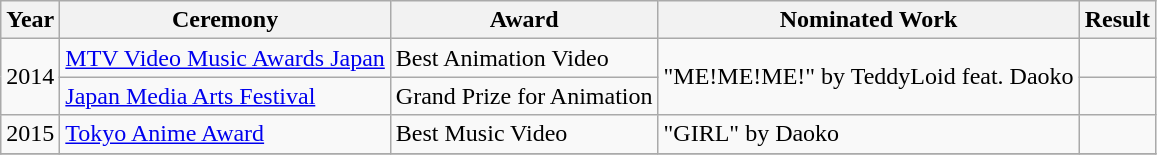<table class="wikitable">
<tr>
<th>Year</th>
<th>Ceremony</th>
<th>Award</th>
<th>Nominated Work</th>
<th>Result</th>
</tr>
<tr>
<td rowspan="2">2014</td>
<td><a href='#'>MTV Video Music Awards Japan</a></td>
<td>Best Animation Video</td>
<td rowspan="2">"ME!ME!ME!" by TeddyLoid feat. Daoko</td>
<td></td>
</tr>
<tr>
<td><a href='#'>Japan Media Arts Festival</a></td>
<td>Grand Prize for Animation</td>
<td></td>
</tr>
<tr>
<td>2015</td>
<td><a href='#'>Tokyo Anime Award</a></td>
<td>Best Music Video</td>
<td>"GIRL" by Daoko</td>
<td></td>
</tr>
<tr>
</tr>
</table>
